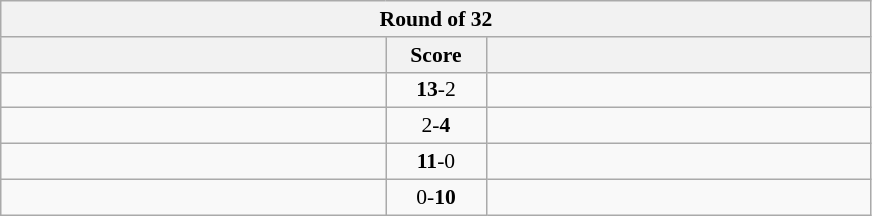<table class="wikitable" style="text-align: center; font-size:90% ">
<tr>
<th colspan=3>Round of 32</th>
</tr>
<tr>
<th align="right" width="250"></th>
<th width="60">Score</th>
<th align="left" width="250"></th>
</tr>
<tr>
<td align=left><strong></strong></td>
<td align=center><strong>13</strong>-2</td>
<td align=left></td>
</tr>
<tr>
<td align=left></td>
<td align=center>2-<strong>4</strong></td>
<td align=left><strong></strong></td>
</tr>
<tr>
<td align=left><strong></strong></td>
<td align=center><strong>11</strong>-0</td>
<td align=left></td>
</tr>
<tr>
<td align=left></td>
<td align=center>0-<strong>10</strong></td>
<td align=left><strong></strong></td>
</tr>
</table>
